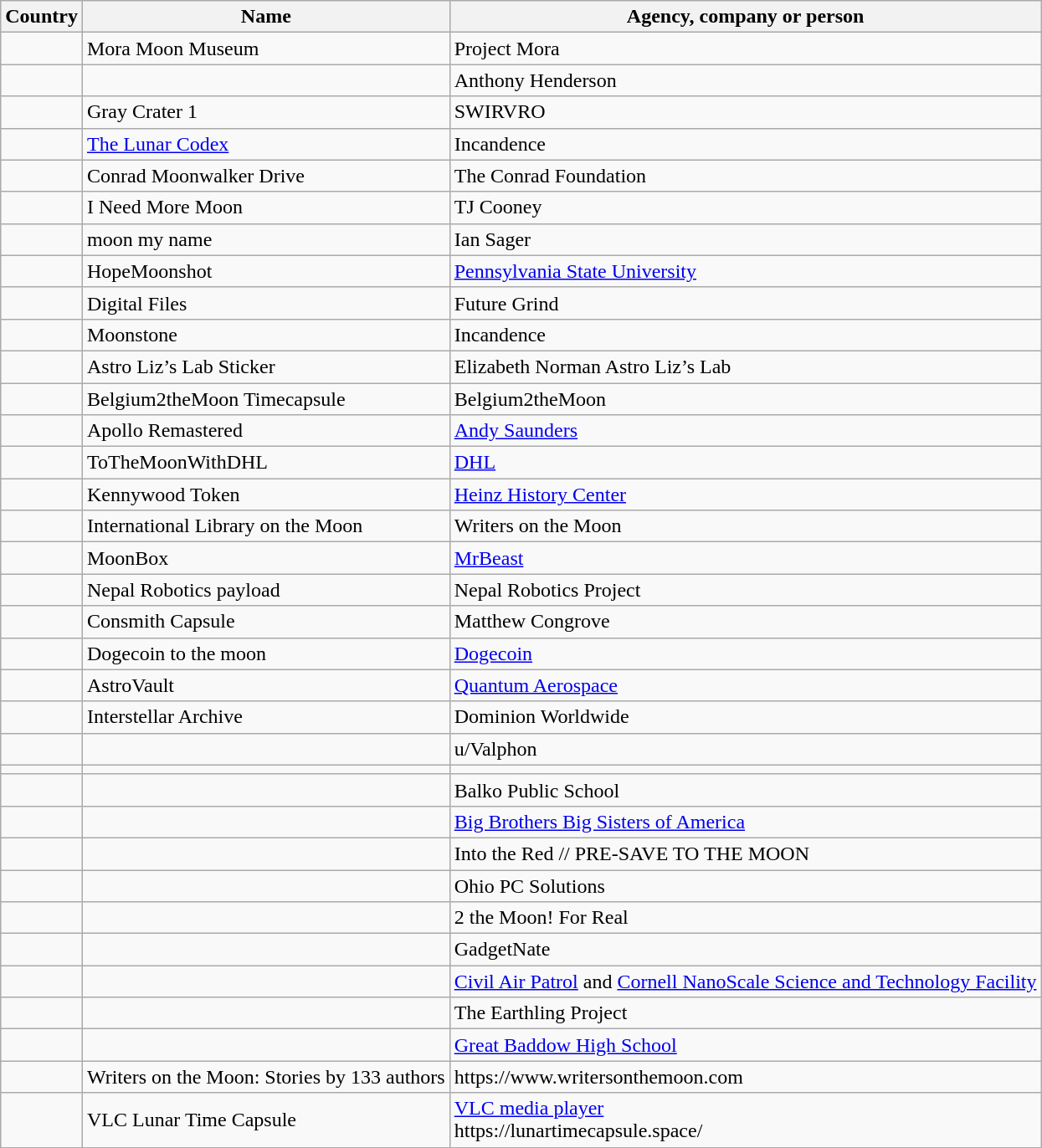<table class="wikitable sortable">
<tr>
<th>Country</th>
<th>Name</th>
<th>Agency, company or person</th>
</tr>
<tr>
<td></td>
<td>Mora Moon Museum</td>
<td>Project Mora</td>
</tr>
<tr>
<td></td>
<td></td>
<td>Anthony Henderson</td>
</tr>
<tr>
<td></td>
<td>Gray Crater 1</td>
<td>SWIRVRO</td>
</tr>
<tr>
<td></td>
<td><a href='#'>The Lunar Codex</a></td>
<td>Incandence</td>
</tr>
<tr>
<td></td>
<td>Conrad Moonwalker Drive</td>
<td>The Conrad Foundation</td>
</tr>
<tr>
<td></td>
<td>I Need More Moon</td>
<td>TJ Cooney</td>
</tr>
<tr>
<td></td>
<td>moon my name</td>
<td>Ian Sager</td>
</tr>
<tr>
<td></td>
<td>HopeMoonshot</td>
<td><a href='#'>Pennsylvania State University</a></td>
</tr>
<tr>
<td></td>
<td>Digital Files</td>
<td>Future Grind</td>
</tr>
<tr>
<td></td>
<td>Moonstone</td>
<td>Incandence</td>
</tr>
<tr>
<td></td>
<td>Astro Liz’s Lab Sticker</td>
<td>Elizabeth Norman Astro Liz’s Lab</td>
</tr>
<tr>
<td></td>
<td>Belgium2theMoon Timecapsule</td>
<td>Belgium2theMoon</td>
</tr>
<tr>
<td></td>
<td>Apollo Remastered</td>
<td><a href='#'>Andy Saunders</a></td>
</tr>
<tr>
<td></td>
<td>ToTheMoonWithDHL</td>
<td><a href='#'>DHL</a></td>
</tr>
<tr>
<td></td>
<td>Kennywood Token</td>
<td><a href='#'>Heinz History Center</a></td>
</tr>
<tr>
<td></td>
<td>International Library on the Moon</td>
<td>Writers on the Moon</td>
</tr>
<tr>
<td></td>
<td>MoonBox</td>
<td><a href='#'>MrBeast</a></td>
</tr>
<tr>
<td></td>
<td>Nepal Robotics payload</td>
<td>Nepal Robotics Project</td>
</tr>
<tr>
<td></td>
<td>Consmith Capsule</td>
<td>Matthew Congrove</td>
</tr>
<tr>
<td></td>
<td>Dogecoin to the moon</td>
<td><a href='#'>Dogecoin</a></td>
</tr>
<tr>
<td></td>
<td>AstroVault</td>
<td><a href='#'>Quantum Aerospace</a></td>
</tr>
<tr>
<td></td>
<td>Interstellar Archive</td>
<td>Dominion Worldwide</td>
</tr>
<tr>
<td></td>
<td></td>
<td>u/Valphon</td>
</tr>
<tr>
<td></td>
<td></td>
<td></td>
</tr>
<tr>
<td></td>
<td></td>
<td>Balko Public School</td>
</tr>
<tr>
<td></td>
<td></td>
<td><a href='#'>Big Brothers Big Sisters of America</a></td>
</tr>
<tr>
<td></td>
<td></td>
<td>Into the Red // PRE-SAVE TO THE MOON</td>
</tr>
<tr>
<td></td>
<td></td>
<td>Ohio PC Solutions</td>
</tr>
<tr>
<td></td>
<td></td>
<td>2 the Moon! For Real</td>
</tr>
<tr>
<td></td>
<td></td>
<td>GadgetNate</td>
</tr>
<tr>
<td></td>
<td></td>
<td><a href='#'>Civil Air Patrol</a> and <a href='#'>Cornell NanoScale Science and Technology Facility</a></td>
</tr>
<tr>
<td></td>
<td></td>
<td>The Earthling Project</td>
</tr>
<tr>
<td></td>
<td></td>
<td><a href='#'>Great Baddow High School</a></td>
</tr>
<tr>
<td></td>
<td>Writers on the Moon: Stories by 133 authors</td>
<td>https://www.writersonthemoon.com</td>
</tr>
<tr>
<td></td>
<td>VLC Lunar Time Capsule</td>
<td><a href='#'>VLC media player</a><br>https://lunartimecapsule.space/</td>
</tr>
</table>
